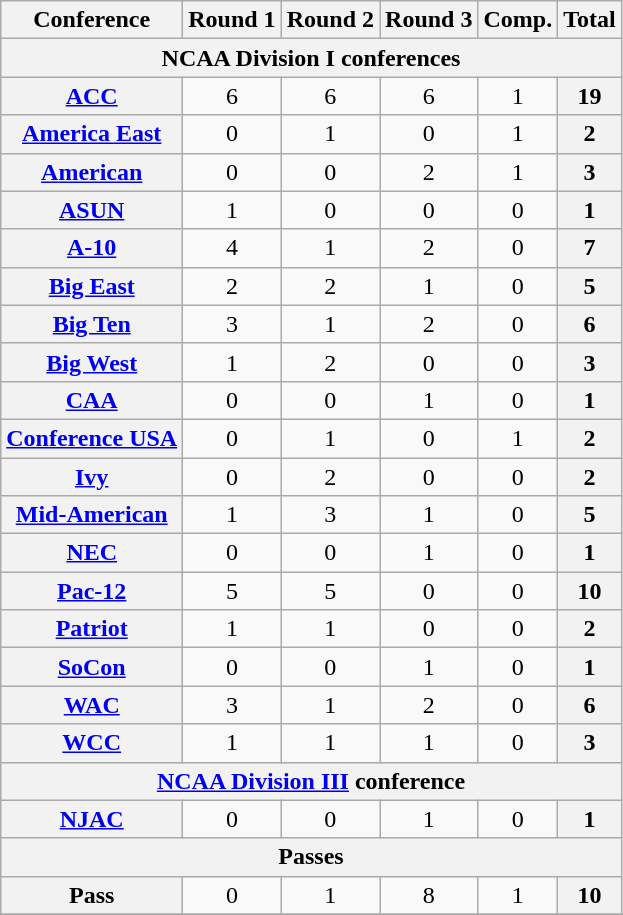<table class="wikitable sortable" style="text-align:center">
<tr>
<th>Conference</th>
<th>Round 1</th>
<th>Round 2</th>
<th>Round 3</th>
<th>Comp.</th>
<th>Total</th>
</tr>
<tr>
<th colspan=6>NCAA Division I conferences</th>
</tr>
<tr>
<th><a href='#'>ACC</a></th>
<td>6</td>
<td>6</td>
<td>6</td>
<td>1</td>
<th>19</th>
</tr>
<tr>
<th><a href='#'>America East</a></th>
<td>0</td>
<td>1</td>
<td>0</td>
<td>1</td>
<th>2</th>
</tr>
<tr>
<th><a href='#'>American</a></th>
<td>0</td>
<td>0</td>
<td>2</td>
<td>1</td>
<th>3</th>
</tr>
<tr>
<th><a href='#'>ASUN</a></th>
<td>1</td>
<td>0</td>
<td>0</td>
<td>0</td>
<th>1</th>
</tr>
<tr>
<th><a href='#'>A-10</a></th>
<td>4</td>
<td>1</td>
<td>2</td>
<td>0</td>
<th>7</th>
</tr>
<tr>
<th><a href='#'>Big East</a></th>
<td>2</td>
<td>2</td>
<td>1</td>
<td>0</td>
<th>5</th>
</tr>
<tr>
<th><a href='#'>Big Ten</a></th>
<td>3</td>
<td>1</td>
<td>2</td>
<td>0</td>
<th>6</th>
</tr>
<tr>
<th><a href='#'>Big West</a></th>
<td>1</td>
<td>2</td>
<td>0</td>
<td>0</td>
<th>3</th>
</tr>
<tr>
<th><a href='#'>CAA</a></th>
<td>0</td>
<td>0</td>
<td>1</td>
<td>0</td>
<th>1</th>
</tr>
<tr>
<th><a href='#'>Conference USA</a></th>
<td>0</td>
<td>1</td>
<td>0</td>
<td>1</td>
<th>2</th>
</tr>
<tr>
<th><a href='#'>Ivy</a></th>
<td>0</td>
<td>2</td>
<td>0</td>
<td>0</td>
<th>2</th>
</tr>
<tr>
<th><a href='#'>Mid-American</a></th>
<td>1</td>
<td>3</td>
<td>1</td>
<td>0</td>
<th>5</th>
</tr>
<tr>
<th><a href='#'>NEC</a></th>
<td>0</td>
<td>0</td>
<td>1</td>
<td>0</td>
<th>1</th>
</tr>
<tr>
<th><a href='#'>Pac-12</a></th>
<td>5</td>
<td>5</td>
<td>0</td>
<td>0</td>
<th>10</th>
</tr>
<tr>
<th><a href='#'>Patriot</a></th>
<td>1</td>
<td>1</td>
<td>0</td>
<td>0</td>
<th>2</th>
</tr>
<tr>
<th><a href='#'>SoCon</a></th>
<td>0</td>
<td>0</td>
<td>1</td>
<td>0</td>
<th>1</th>
</tr>
<tr>
<th><a href='#'>WAC</a></th>
<td>3</td>
<td>1</td>
<td>2</td>
<td>0</td>
<th>6</th>
</tr>
<tr>
<th><a href='#'>WCC</a></th>
<td>1</td>
<td>1</td>
<td>1</td>
<td>0</td>
<th>3</th>
</tr>
<tr>
<th colspan=6><a href='#'>NCAA Division III</a> conference</th>
</tr>
<tr>
<th><a href='#'>NJAC</a></th>
<td>0</td>
<td>0</td>
<td>1</td>
<td>0</td>
<th>1</th>
</tr>
<tr>
<th colspan="6">Passes</th>
</tr>
<tr>
<th>Pass</th>
<td>0</td>
<td>1</td>
<td>8</td>
<td>1</td>
<th>10</th>
</tr>
<tr>
</tr>
</table>
